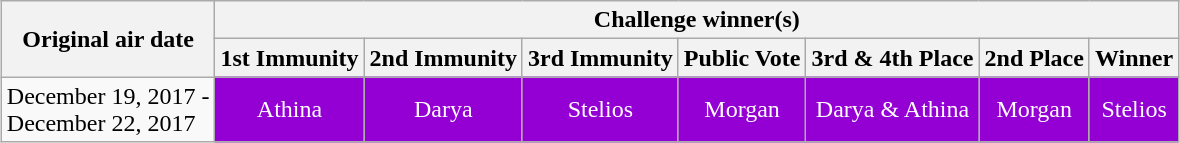<table class="wikitable plainrowheaders" style="margin:auto; text-align:center">
<tr>
<th scope="col" rowspan="2">Original air date</th>
<th scope="col" colspan="7">Challenge winner(s)</th>
</tr>
<tr>
<th scope="col">1st Immunity</th>
<th scope="col">2nd Immunity</th>
<th scope="col">3rd Immunity</th>
<th scope="col">Public Vote</th>
<th scope="col">3rd & 4th Place</th>
<th scope="col">2nd Place</th>
<th scope="col">Winner</th>
</tr>
<tr>
<td align="left" rowspan="1">December 19, 2017 -<br>December 22, 2017</td>
<td style="background: DarkViolet; color: white; text-align: center;">Athina</td>
<td style="background: DarkViolet; color: white; text-align: center;">Darya</td>
<td style="background: DarkViolet; color: white; text-align: center;">Stelios</td>
<td style="background: DarkViolet; color: white; text-align: center;">Morgan</td>
<td style="background: DarkViolet; color: white; text-align: center;">Darya & Athina</td>
<td style="background: DarkViolet; color: white; text-align: center;">Morgan</td>
<td style="background: DarkViolet; color: white; text-align: center;">Stelios</td>
</tr>
</table>
